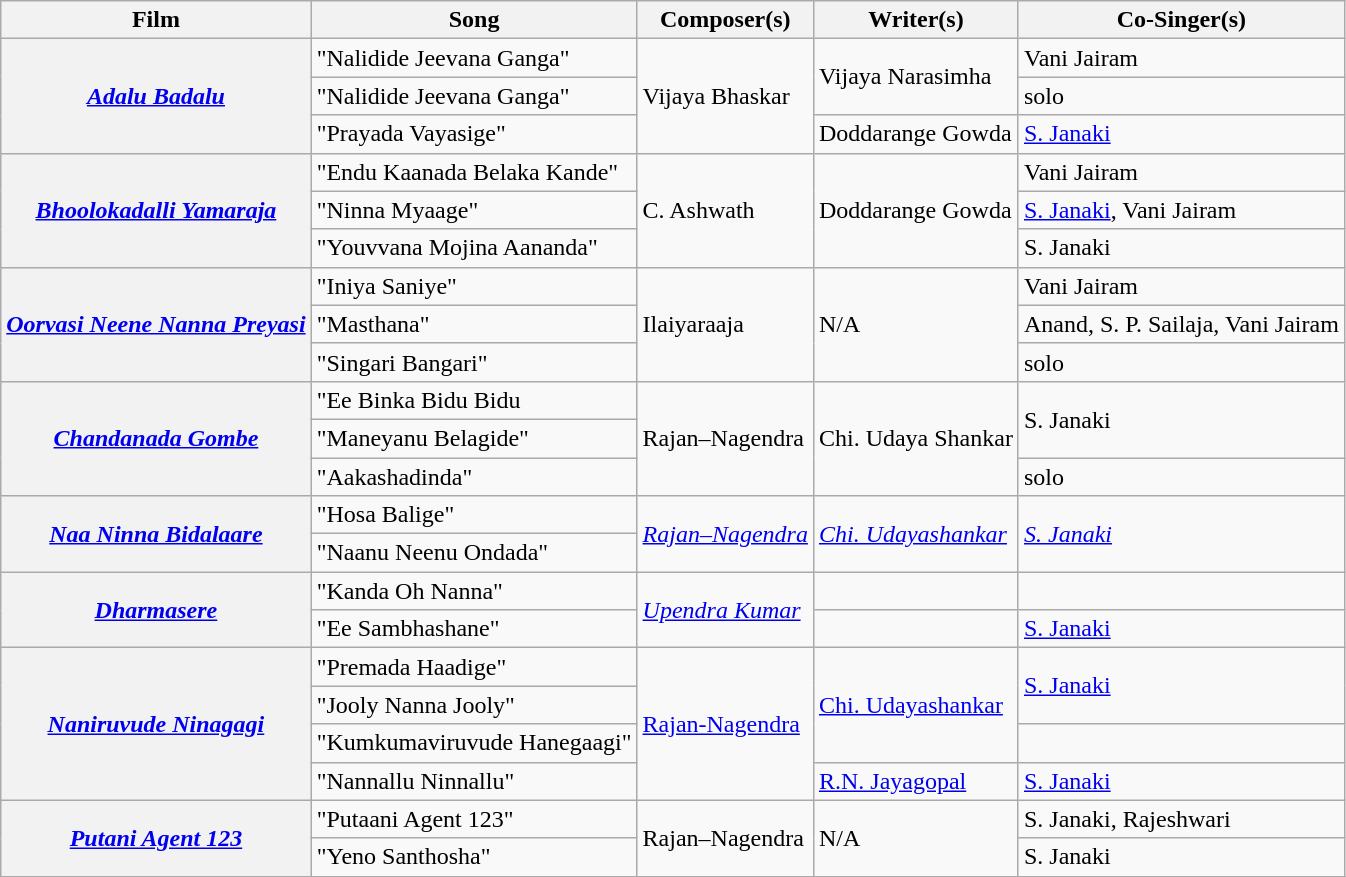<table class="wikitable">
<tr>
<th>Film</th>
<th>Song</th>
<th>Composer(s)</th>
<th>Writer(s)</th>
<th>Co-Singer(s)</th>
</tr>
<tr>
<th Rowspan=3><em><a href='#'>Adalu Badalu</a></em></th>
<td>"Nalidide Jeevana Ganga"</td>
<td rowspan=3>Vijaya Bhaskar</td>
<td rowspan=2>Vijaya Narasimha</td>
<td>Vani Jairam</td>
</tr>
<tr>
<td>"Nalidide Jeevana Ganga"</td>
<td>solo</td>
</tr>
<tr>
<td>"Prayada Vayasige"</td>
<td>Doddarange Gowda</td>
<td><a href='#'>S. Janaki</a></td>
</tr>
<tr>
<th Rowspan=3><em><a href='#'>Bhoolokadalli Yamaraja</a></em></th>
<td>"Endu Kaanada Belaka Kande"</td>
<td rowspan=3>C. Ashwath</td>
<td rowspan=3>Doddarange Gowda</td>
<td>Vani Jairam</td>
</tr>
<tr>
<td>"Ninna Myaage"</td>
<td><a href='#'>S. Janaki</a>, Vani Jairam</td>
</tr>
<tr>
<td>"Youvvana Mojina Aananda"</td>
<td>S. Janaki</td>
</tr>
<tr>
<th Rowspan=3><em><a href='#'>Oorvasi Neene Nanna Preyasi</a></em></th>
<td>"Iniya Saniye"</td>
<td rowspan=3>Ilaiyaraaja</td>
<td rowspan=3>N/A</td>
<td>Vani Jairam</td>
</tr>
<tr>
<td>"Masthana"</td>
<td>Anand, S. P. Sailaja, Vani Jairam</td>
</tr>
<tr>
<td>"Singari Bangari"</td>
<td rowspan=1>solo</td>
</tr>
<tr>
<th Rowspan=3><em><a href='#'>Chandanada Gombe</a></em></th>
<td>"Ee Binka Bidu Bidu</td>
<td rowspan=3>Rajan–Nagendra</td>
<td rowspan=3>Chi. Udaya Shankar</td>
<td rowspan=2>S. Janaki</td>
</tr>
<tr>
<td>"Maneyanu Belagide"</td>
</tr>
<tr>
<td>"Aakashadinda"</td>
<td>solo</td>
</tr>
<tr>
<th rowspan=2><em><a href='#'>Naa Ninna Bidalaare</a></em></th>
<td>"Hosa Balige"</td>
<td rowspan=2><em><a href='#'>Rajan–Nagendra</a></em></td>
<td rowspan=2><em><a href='#'>Chi. Udayashankar</a></em></td>
<td rowspan=2><em><a href='#'>S. Janaki</a></em></td>
</tr>
<tr>
<td>"Naanu Neenu Ondada"</td>
</tr>
<tr>
<th rowspan=2><em><a href='#'>Dharmasere</a></em></th>
<td>"Kanda Oh Nanna"</td>
<td rowspan=2><em><a href='#'>Upendra Kumar</a></em></td>
<td></td>
<td></td>
</tr>
<tr>
<td>"Ee Sambhashane"</td>
<td></td>
<td><a href='#'>S. Janaki</a></td>
</tr>
<tr>
<th Rowspan=4><em><a href='#'>Naniruvude Ninagagi</a></em></th>
<td>"Premada Haadige"</td>
<td Rowspan=4><a href='#'>Rajan-Nagendra</a></td>
<td Rowspan=3><a href='#'>Chi. Udayashankar</a></td>
<td Rowspan=2><a href='#'>S. Janaki</a></td>
</tr>
<tr>
<td>"Jooly Nanna Jooly"</td>
</tr>
<tr>
<td>"Kumkumaviruvude Hanegaagi"</td>
<td></td>
</tr>
<tr>
<td>"Nannallu Ninnallu"</td>
<td><a href='#'>R.N. Jayagopal</a></td>
<td><a href='#'>S. Janaki</a></td>
</tr>
<tr>
<th Rowspan=2><em><a href='#'>Putani Agent 123</a></em></th>
<td>"Putaani Agent 123"</td>
<td rowspan=2>Rajan–Nagendra</td>
<td rowspan=2>N/A</td>
<td>S. Janaki, Rajeshwari</td>
</tr>
<tr>
<td>"Yeno Santhosha"</td>
<td>S. Janaki</td>
</tr>
<tr>
</tr>
</table>
